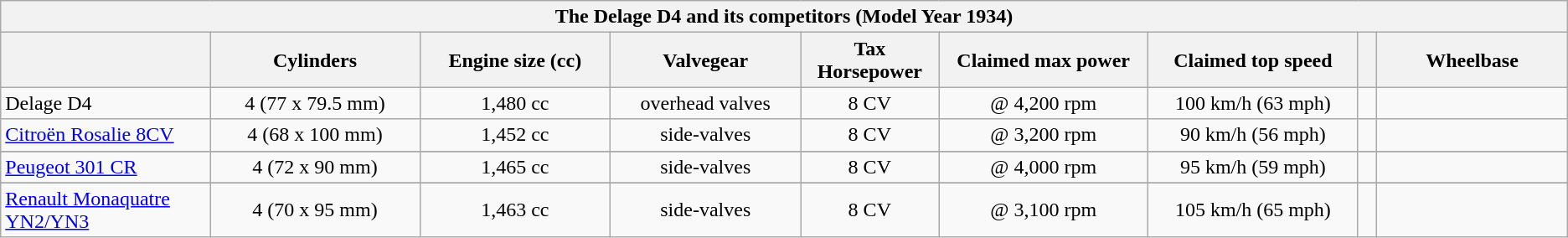<table class="wikitable collapsible">
<tr>
<th colspan="10" style="text-align:center;">The Delage D4 and its competitors (Model Year 1934)<br></th>
</tr>
<tr>
<th style="width:11%;"></th>
<th style="width:11%;">Cylinders</th>
<th style="width:10%;">Engine size (cc)</th>
<th style="width:10%;">Valvegear</th>
<th style="width:7%;">Tax Horsepower</th>
<th style="width:11%;">Claimed max power</th>
<th style="width:11%;">Claimed top speed</th>
<th style="width:1%;"></th>
<th style="width:10%;">Wheelbase</th>
</tr>
<tr>
<td>Delage D4</td>
<td style="text-align:center;">4 (77 x 79.5 mm)</td>
<td style="text-align:center;">1,480 cc</td>
<td style="text-align:center;">overhead valves</td>
<td style="text-align:center;">8 CV</td>
<td style="text-align:center;"> @ 4,200 rpm</td>
<td style="text-align:center;">100 km/h (63 mph)</td>
<td></td>
<td style="text-align:center;"></td>
</tr>
<tr>
<td><a href='#'>Citroën Rosalie 8CV</a></td>
<td style="text-align:center;">4 (68 x 100 mm)</td>
<td style="text-align:center;">1,452 cc</td>
<td style="text-align:center;">side-valves</td>
<td style="text-align:center;">8 CV</td>
<td style="text-align:center;"> @ 3,200 rpm</td>
<td style="text-align:center;">90 km/h (56 mph)</td>
<td></td>
<td style="text-align:center;"></td>
</tr>
<tr>
</tr>
<tr>
<td><a href='#'>Peugeot 301 CR</a></td>
<td style="text-align:center;">4 (72 x 90 mm)</td>
<td style="text-align:center;">1,465 cc</td>
<td style="text-align:center;">side-valves</td>
<td style="text-align:center;">8 CV</td>
<td style="text-align:center;"> @ 4,000 rpm</td>
<td style="text-align:center;">95 km/h (59 mph)</td>
<td></td>
<td style="text-align:center;"></td>
</tr>
<tr>
</tr>
<tr>
<td><a href='#'>Renault Monaquatre YN2/YN3</a></td>
<td style="text-align:center;">4 (70 x 95 mm)</td>
<td style="text-align:center;">1,463 cc</td>
<td style="text-align:center;">side-valves</td>
<td style="text-align:center;">8 CV</td>
<td style="text-align:center;"> @ 3,100 rpm</td>
<td style="text-align:center;">105 km/h (65 mph)</td>
<td></td>
<td style="text-align:center;"></td>
</tr>
</table>
